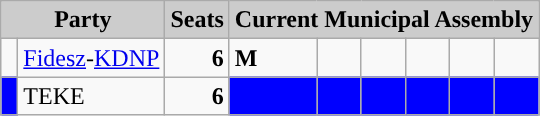<table class="wikitable">
<tr>
<th style="background:#ccc" colspan="2">Party</th>
<th style="background:#ccc">Seats</th>
<th style="background:#ccc" colspan="6">Current Municipal Assembly</th>
</tr>
<tr>
<td style="background-color: "> </td>
<td><a href='#'>Fidesz</a>-<a href='#'>KDNP</a></td>
<td style="text-align: right"><strong>6</strong></td>
<td style="background-color: "><span><strong>M</strong></span></td>
<td style="background-color: "> </td>
<td style="background-color: "> </td>
<td style="background-color: "> </td>
<td style="background-color: "> </td>
<td style="background-color: "> </td>
</tr>
<tr>
<td style="background-color: #0000FF"> </td>
<td>TEKE</td>
<td style="text-align: right"><strong>6</strong></td>
<td style="background-color: #0000FF"> </td>
<td style="background-color: #0000FF"> </td>
<td style="background-color: #0000FF"> </td>
<td style="background-color: #0000FF"> </td>
<td style="background-color: #0000FF"> </td>
<td style="background-color: #0000FF"> </td>
</tr>
</table>
